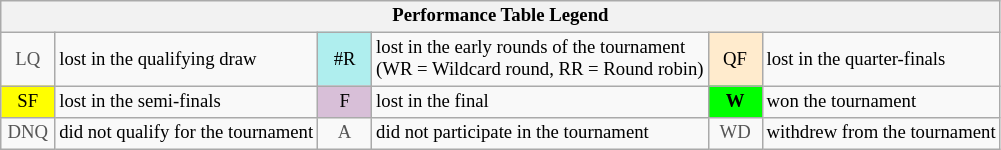<table class="wikitable" style="font-size:78%;">
<tr>
<th colspan="6">Performance Table Legend</th>
</tr>
<tr>
<td align="center" style="color:#555555;" width="30">LQ</td>
<td>lost in the qualifying draw</td>
<td align="center" style="background:#afeeee;">#R</td>
<td>lost in the early rounds of the tournament<br>(WR = Wildcard round, RR = Round robin)</td>
<td align="center" style="background:#ffebcd;">QF</td>
<td>lost in the quarter-finals</td>
</tr>
<tr>
<td align="center" style="background:yellow;">SF</td>
<td>lost in the semi-finals</td>
<td align="center" style="background:#D8BFD8;">F</td>
<td>lost in the final</td>
<td align="center" style="background:#00ff00;"><strong>W</strong></td>
<td>won the tournament</td>
</tr>
<tr>
<td align="center" style="color:#555555;" width="30">DNQ</td>
<td>did not qualify for the tournament</td>
<td align="center" style="color:#555555;" width="30">A</td>
<td>did not participate in the tournament</td>
<td align="center" style="color:#555555;" width="30">WD</td>
<td>withdrew from the tournament</td>
</tr>
</table>
